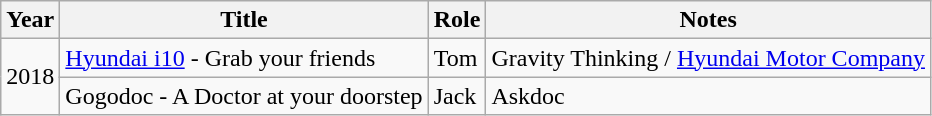<table class="wikitable sortable">
<tr>
<th>Year</th>
<th>Title</th>
<th>Role</th>
<th>Notes</th>
</tr>
<tr>
<td rowspan="2">2018</td>
<td><a href='#'>Hyundai i10</a> - Grab your friends</td>
<td>Tom</td>
<td>Gravity Thinking / <a href='#'>Hyundai Motor Company</a></td>
</tr>
<tr>
<td>Gogodoc - A Doctor at your doorstep</td>
<td>Jack</td>
<td>Askdoc</td>
</tr>
</table>
